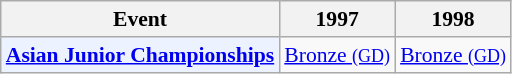<table class="wikitable" style="font-size: 90%; text-align:center">
<tr>
<th>Event</th>
<th>1997</th>
<th>1998</th>
</tr>
<tr>
<td bgcolor="#ECF2FF"; align="left"><strong><a href='#'>Asian Junior Championships</a></strong></td>
<td> <a href='#'>Bronze <small>(GD)</small></a></td>
<td> <a href='#'>Bronze <small>(GD)</small></a></td>
</tr>
</table>
